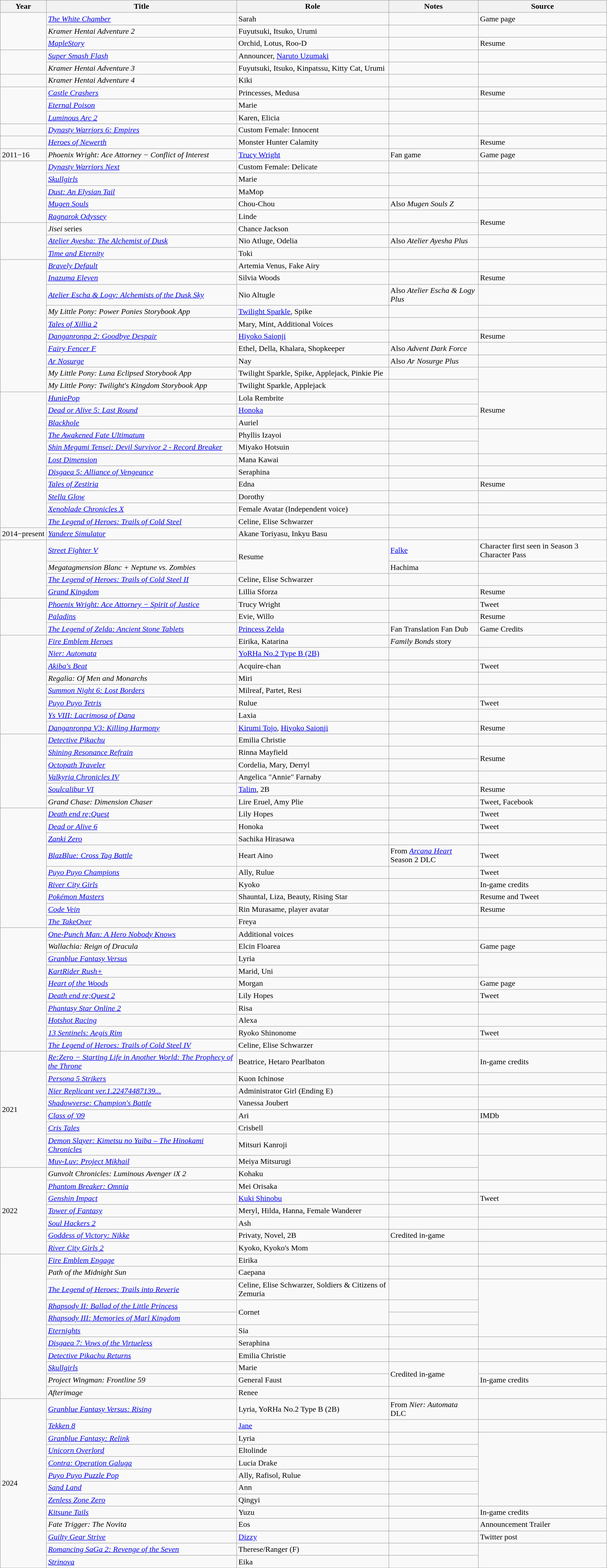<table class="wikitable sortable">
<tr>
<th>Year</th>
<th>Title</th>
<th>Role</th>
<th>Notes</th>
<th>Source</th>
</tr>
<tr>
<td rowspan="3"></td>
<td><em><a href='#'>The White Chamber</a></em></td>
<td>Sarah</td>
<td></td>
<td>Game page</td>
</tr>
<tr>
<td><em>Kramer Hentai Adventure 2</em></td>
<td>Fuyutsuki, Itsuko, Urumi</td>
<td></td>
<td></td>
</tr>
<tr>
<td><em><a href='#'>MapleStory</a></em></td>
<td>Orchid, Lotus, Roo-D</td>
<td></td>
<td>Resume</td>
</tr>
<tr>
<td rowspan="2"></td>
<td><em><a href='#'>Super Smash Flash</a></em></td>
<td>Announcer, <a href='#'>Naruto Uzumaki</a></td>
<td></td>
<td></td>
</tr>
<tr>
<td><em>Kramer Hentai Adventure 3</em></td>
<td>Fuyutsuki, Itsuko, Kinpatssu, Kitty Cat, Urumi</td>
<td></td>
<td></td>
</tr>
<tr>
<td></td>
<td><em>Kramer Hentai Adventure 4</em></td>
<td>Kiki</td>
<td></td>
<td></td>
</tr>
<tr>
<td rowspan="3"></td>
<td><em><a href='#'>Castle Crashers</a></em></td>
<td>Princesses, Medusa</td>
<td></td>
<td>Resume</td>
</tr>
<tr>
<td><em><a href='#'>Eternal Poison</a></em></td>
<td>Marie</td>
<td></td>
<td></td>
</tr>
<tr>
<td><em><a href='#'>Luminous Arc 2</a></em></td>
<td>Karen, Elicia</td>
<td></td>
<td></td>
</tr>
<tr>
<td></td>
<td><em><a href='#'>Dynasty Warriors 6: Empires</a></em></td>
<td>Custom Female: Innocent</td>
<td></td>
<td></td>
</tr>
<tr>
<td></td>
<td><em><a href='#'>Heroes of Newerth</a></em></td>
<td>Monster Hunter Calamity</td>
<td></td>
<td>Resume</td>
</tr>
<tr>
<td>2011−16</td>
<td><em>Phoenix Wright: Ace Attorney − Conflict of Interest</em></td>
<td><a href='#'>Trucy Wright</a></td>
<td>Fan game</td>
<td>Game page</td>
</tr>
<tr>
<td rowspan="5"></td>
<td><em><a href='#'>Dynasty Warriors Next</a></em></td>
<td>Custom Female: Delicate</td>
<td></td>
<td></td>
</tr>
<tr>
<td><em><a href='#'>Skullgirls</a></em></td>
<td>Marie</td>
<td></td>
<td></td>
</tr>
<tr>
<td><em><a href='#'>Dust: An Elysian Tail</a></em></td>
<td>MaMop</td>
<td></td>
<td></td>
</tr>
<tr>
<td><em><a href='#'>Mugen Souls</a></em></td>
<td>Chou-Chou</td>
<td>Also <em>Mugen Souls Z</em></td>
<td></td>
</tr>
<tr>
<td><em><a href='#'>Ragnarok Odyssey</a></em></td>
<td>Linde</td>
<td></td>
<td rowspan="2">Resume</td>
</tr>
<tr>
<td rowspan="3"></td>
<td><em>Jisei</em> series</td>
<td>Chance Jackson</td>
<td></td>
</tr>
<tr>
<td><em><a href='#'>Atelier Ayesha: The Alchemist of Dusk</a></em></td>
<td>Nio Atluge, Odelia</td>
<td>Also <em>Atelier Ayesha Plus</em></td>
<td></td>
</tr>
<tr>
<td><em><a href='#'>Time and Eternity</a></em></td>
<td>Toki</td>
<td></td>
<td></td>
</tr>
<tr>
<td rowspan="10"></td>
<td><em><a href='#'>Bravely Default</a></em></td>
<td>Artemia Venus, Fake Airy</td>
<td></td>
<td></td>
</tr>
<tr>
<td><em><a href='#'>Inazuma Eleven</a></em></td>
<td>Silvia Woods</td>
<td></td>
<td>Resume</td>
</tr>
<tr>
<td><em><a href='#'>Atelier Escha & Logy: Alchemists of the Dusk Sky</a></em></td>
<td>Nio Altugle</td>
<td>Also <em>Atelier Escha & Logy Plus</em></td>
<td></td>
</tr>
<tr>
<td><em>My Little Pony: Power Ponies Storybook App</em></td>
<td><a href='#'>Twilight Sparkle</a>, Spike</td>
<td></td>
<td></td>
</tr>
<tr>
<td><em><a href='#'>Tales of Xillia 2</a></em></td>
<td>Mary, Mint, Additional Voices</td>
<td></td>
<td></td>
</tr>
<tr>
<td><em><a href='#'>Danganronpa 2: Goodbye Despair</a></em></td>
<td><a href='#'>Hiyoko Saionji</a></td>
<td></td>
<td>Resume</td>
</tr>
<tr>
<td><em><a href='#'>Fairy Fencer F</a></em></td>
<td>Ethel, Della, Khalara, Shopkeeper</td>
<td>Also <em>Advent Dark Force</em></td>
<td></td>
</tr>
<tr>
<td><em><a href='#'>Ar Nosurge</a></em></td>
<td>Nay</td>
<td>Also <em>Ar Nosurge Plus</em></td>
<td></td>
</tr>
<tr>
<td><em>My Little Pony: Luna Eclipsed Storybook App</em></td>
<td>Twilight Sparkle, Spike, Applejack, Pinkie Pie</td>
<td></td>
<td rowspan="2"></td>
</tr>
<tr>
<td><em>My Little Pony: Twilight's Kingdom Storybook App</em></td>
<td>Twilight Sparkle, Applejack</td>
<td></td>
</tr>
<tr>
<td rowspan="11"></td>
<td><em><a href='#'>HuniePop</a></em></td>
<td>Lola Rembrite</td>
<td></td>
<td rowspan="3">Resume</td>
</tr>
<tr>
<td><em><a href='#'>Dead or Alive 5: Last Round</a></em></td>
<td><a href='#'>Honoka</a></td>
<td></td>
</tr>
<tr>
<td><em><a href='#'>Blackhole</a></em></td>
<td>Auriel</td>
<td></td>
</tr>
<tr>
<td><em><a href='#'>The Awakened Fate Ultimatum</a></em></td>
<td>Phyllis Izayoi</td>
<td></td>
<td rowspan="2"></td>
</tr>
<tr>
<td><em><a href='#'>Shin Megami Tensei: Devil Survivor 2 - Record Breaker</a></em></td>
<td>Miyako Hotsuin</td>
<td></td>
</tr>
<tr>
<td><em><a href='#'>Lost Dimension</a></em></td>
<td>Mana Kawai</td>
<td></td>
<td></td>
</tr>
<tr>
<td><em><a href='#'>Disgaea 5: Alliance of Vengeance</a></em></td>
<td>Seraphina</td>
<td></td>
<td></td>
</tr>
<tr>
<td><em><a href='#'>Tales of Zestiria</a></em></td>
<td>Edna</td>
<td></td>
<td>Resume</td>
</tr>
<tr>
<td><em><a href='#'>Stella Glow</a></em></td>
<td>Dorothy</td>
<td></td>
<td></td>
</tr>
<tr>
<td><em><a href='#'>Xenoblade Chronicles X</a></em></td>
<td>Female Avatar (Independent voice)</td>
<td></td>
<td></td>
</tr>
<tr>
<td><em><a href='#'>The Legend of Heroes: Trails of Cold Steel</a></em></td>
<td>Celine, Elise Schwarzer</td>
<td></td>
<td></td>
</tr>
<tr>
<td>2014−present</td>
<td><em><a href='#'>Yandere Simulator</a></em></td>
<td>Akane Toriyasu, Inkyu Basu</td>
<td></td>
<td></td>
</tr>
<tr>
<td rowspan="4"></td>
<td><em><a href='#'>Street Fighter V</a></em></td>
<td rowspan="2">Resume</td>
<td><a href='#'>Falke</a></td>
<td>Character first seen in Season 3 Character Pass</td>
</tr>
<tr>
<td><em>Megatagmension Blanc + Neptune vs. Zombies</em></td>
<td>Hachima</td>
<td></td>
</tr>
<tr>
<td><em><a href='#'>The Legend of Heroes: Trails of Cold Steel II</a></em></td>
<td>Celine, Elise Schwarzer</td>
<td></td>
<td></td>
</tr>
<tr>
<td><em><a href='#'>Grand Kingdom</a></em></td>
<td>Lillia Sforza</td>
<td></td>
<td>Resume</td>
</tr>
<tr>
<td rowspan="3"></td>
<td><em><a href='#'>Phoenix Wright: Ace Attorney − Spirit of Justice</a></em></td>
<td>Trucy Wright</td>
<td></td>
<td>Tweet</td>
</tr>
<tr>
<td><em><a href='#'>Paladins</a></em></td>
<td>Evie, Willo</td>
<td></td>
<td>Resume</td>
</tr>
<tr>
<td><em><a href='#'>The Legend of Zelda: Ancient Stone Tablets</a></em></td>
<td><a href='#'>Princess Zelda</a></td>
<td>Fan Translation Fan Dub</td>
<td>Game Credits</td>
</tr>
<tr>
<td rowspan="8"></td>
<td><em><a href='#'>Fire Emblem Heroes</a></em></td>
<td>Eirika, Katarina</td>
<td><em>Family Bonds</em> story</td>
<td></td>
</tr>
<tr>
<td><em><a href='#'>Nier: Automata</a></em></td>
<td><a href='#'>YoRHa No.2 Type B (2B)</a></td>
<td></td>
<td></td>
</tr>
<tr>
<td><em><a href='#'>Akiba's Beat</a></em></td>
<td>Acquire-chan</td>
<td></td>
<td>Tweet</td>
</tr>
<tr>
<td><em>Regalia: Of Men and Monarchs</em></td>
<td>Miri</td>
<td></td>
<td></td>
</tr>
<tr>
<td><em><a href='#'>Summon Night 6: Lost Borders</a></em></td>
<td>Milreaf, Partet, Resi</td>
<td></td>
<td></td>
</tr>
<tr>
<td><em><a href='#'>Puyo Puyo Tetris</a></em></td>
<td>Rulue</td>
<td></td>
<td>Tweet</td>
</tr>
<tr>
<td><em><a href='#'>Ys VIII: Lacrimosa of Dana</a></em></td>
<td>Laxia</td>
<td></td>
<td></td>
</tr>
<tr>
<td><em><a href='#'>Danganronpa V3: Killing Harmony</a></em></td>
<td><a href='#'>Kirumi Tojo</a>, <a href='#'>Hiyoko Saionji</a></td>
<td></td>
<td>Resume</td>
</tr>
<tr>
<td rowspan="6"></td>
<td><em><a href='#'>Detective Pikachu</a></em></td>
<td>Emilia Christie</td>
<td></td>
<td></td>
</tr>
<tr>
<td><em><a href='#'>Shining Resonance Refrain</a></em></td>
<td>Rinna Mayfield</td>
<td></td>
<td rowspan="2">Resume</td>
</tr>
<tr>
<td><em><a href='#'>Octopath Traveler</a></em></td>
<td>Cordelia, Mary, Derryl</td>
<td></td>
</tr>
<tr>
<td><em><a href='#'>Valkyria Chronicles IV</a></em></td>
<td>Angelica "Annie" Farnaby</td>
<td></td>
<td></td>
</tr>
<tr>
<td><em><a href='#'>Soulcalibur VI</a></em></td>
<td><a href='#'>Talim</a>, 2B</td>
<td></td>
<td>Resume</td>
</tr>
<tr>
<td><em>Grand Chase: Dimension Chaser</em></td>
<td>Lire Eruel, Amy Plie</td>
<td></td>
<td>Tweet, Facebook</td>
</tr>
<tr>
<td rowspan="9"></td>
<td><em><a href='#'>Death end re;Quest</a></em></td>
<td>Lily Hopes</td>
<td></td>
<td>Tweet</td>
</tr>
<tr>
<td><em><a href='#'>Dead or Alive 6</a></em></td>
<td>Honoka</td>
<td></td>
<td>Tweet</td>
</tr>
<tr>
<td><em><a href='#'>Zanki Zero</a></em></td>
<td>Sachika Hirasawa</td>
<td></td>
<td></td>
</tr>
<tr>
<td><em><a href='#'>BlazBlue: Cross Tag Battle</a></em></td>
<td>Heart Aino</td>
<td>From <em><a href='#'>Arcana Heart</a></em><br>Season 2 DLC</td>
<td>Tweet</td>
</tr>
<tr>
<td><em><a href='#'>Puyo Puyo Champions</a></em></td>
<td>Ally, Rulue</td>
<td></td>
<td>Tweet</td>
</tr>
<tr>
<td><em><a href='#'>River City Girls</a></em></td>
<td>Kyoko</td>
<td></td>
<td>In-game credits</td>
</tr>
<tr>
<td><em><a href='#'>Pokémon Masters</a></em></td>
<td>Shauntal, Liza, Beauty, Rising Star</td>
<td></td>
<td>Resume and Tweet</td>
</tr>
<tr>
<td><em><a href='#'>Code Vein</a></em></td>
<td>Rin Murasame, player avatar</td>
<td></td>
<td>Resume</td>
</tr>
<tr>
<td><em><a href='#'>The TakeOver</a></em></td>
<td>Freya</td>
<td></td>
<td></td>
</tr>
<tr>
<td rowspan="10"></td>
<td><em><a href='#'>One-Punch Man: A Hero Nobody Knows</a></em></td>
<td>Additional voices</td>
<td></td>
<td></td>
</tr>
<tr>
<td><em>Wallachia: Reign of Dracula</em></td>
<td>Elcin Floarea</td>
<td></td>
<td>Game page</td>
</tr>
<tr>
<td><em><a href='#'>Granblue Fantasy Versus</a></em></td>
<td>Lyria</td>
<td></td>
<td rowspan="2"></td>
</tr>
<tr>
<td><em><a href='#'>KartRider Rush+</a></em></td>
<td>Marid, Uni</td>
<td></td>
</tr>
<tr>
<td><em><a href='#'>Heart of the Woods</a></em></td>
<td>Morgan</td>
<td></td>
<td>Game page</td>
</tr>
<tr>
<td><em><a href='#'>Death end re;Quest 2</a></em></td>
<td>Lily Hopes</td>
<td></td>
<td>Tweet</td>
</tr>
<tr>
<td><em><a href='#'>Phantasy Star Online 2</a></em></td>
<td>Risa</td>
<td></td>
<td></td>
</tr>
<tr>
<td><em><a href='#'>Hotshot Racing</a></em></td>
<td>Alexa</td>
<td></td>
<td></td>
</tr>
<tr>
<td><em><a href='#'>13 Sentinels: Aegis Rim</a></em></td>
<td>Ryoko Shinonome</td>
<td></td>
<td>Tweet</td>
</tr>
<tr>
<td><em><a href='#'>The Legend of Heroes: Trails of Cold Steel IV</a></em></td>
<td>Celine, Elise Schwarzer</td>
<td></td>
<td></td>
</tr>
<tr>
<td rowspan="8">2021</td>
<td><em><a href='#'>Re:Zero − Starting Life in Another World: The Prophecy of the Throne</a></em></td>
<td>Beatrice, Hetaro Pearlbaton</td>
<td></td>
<td>In-game credits</td>
</tr>
<tr>
<td><em><a href='#'>Persona 5 Strikers</a></em></td>
<td>Kuon Ichinose</td>
<td></td>
<td></td>
</tr>
<tr>
<td><em><a href='#'>Nier Replicant ver.1.22474487139...</a></em></td>
<td>Administrator Girl (Ending E)</td>
<td></td>
<td></td>
</tr>
<tr>
<td><em><a href='#'>Shadowverse: Champion's Battle</a></em></td>
<td>Vanessa Joubert</td>
<td></td>
<td></td>
</tr>
<tr>
<td><em><a href='#'>Class of '09</a></em></td>
<td>Ari</td>
<td></td>
<td>IMDb</td>
</tr>
<tr>
<td><em><a href='#'>Cris Tales</a></em></td>
<td>Crisbell</td>
<td></td>
<td></td>
</tr>
<tr>
<td><em><a href='#'>Demon Slayer: Kimetsu no Yaiba – The Hinokami Chronicles</a></em></td>
<td>Mitsuri Kanroji</td>
<td></td>
<td></td>
</tr>
<tr>
<td><em><a href='#'>Muv-Luv: Project Mikhail</a></em></td>
<td>Meiya Mitsurugi</td>
<td></td>
<td rowspan="2"></td>
</tr>
<tr>
<td rowspan="7">2022</td>
<td><em>Gunvolt Chronicles: Luminous Avenger iX 2</em></td>
<td>Kohaku</td>
<td></td>
</tr>
<tr>
<td><em><a href='#'>Phantom Breaker: Omnia</a></em></td>
<td>Mei Orisaka</td>
<td></td>
<td></td>
</tr>
<tr>
<td><em><a href='#'>Genshin Impact</a></em></td>
<td><a href='#'>Kuki Shinobu</a></td>
<td></td>
<td>Tweet</td>
</tr>
<tr>
<td><em><a href='#'>Tower of Fantasy</a></em></td>
<td>Meryl, Hilda, Hanna, Female Wanderer</td>
<td></td>
<td></td>
</tr>
<tr>
<td><em><a href='#'>Soul Hackers 2</a></em></td>
<td>Ash</td>
<td></td>
<td></td>
</tr>
<tr>
<td><em><a href='#'>Goddess of Victory: Nikke</a></em></td>
<td>Privaty, Novel, 2B</td>
<td>Credited in-game</td>
<td></td>
</tr>
<tr>
<td><em><a href='#'>River City Girls 2</a></em></td>
<td>Kyoko, Kyoko's Mom</td>
<td></td>
<td></td>
</tr>
<tr>
<td rowspan="11"></td>
<td><em><a href='#'>Fire Emblem Engage</a></em></td>
<td>Eirika</td>
<td></td>
<td></td>
</tr>
<tr>
<td><em>Path of the Midnight Sun</em></td>
<td>Caepana</td>
<td></td>
<td></td>
</tr>
<tr>
<td><em><a href='#'>The Legend of Heroes: Trails into Reverie</a></em></td>
<td>Celine, Elise Schwarzer, Soldiers & Citizens of Zemuria</td>
<td></td>
<td rowspan="4"></td>
</tr>
<tr>
<td><em><a href='#'>Rhapsody II: Ballad of the Little Princess</a></em></td>
<td rowspan="2">Cornet</td>
<td></td>
</tr>
<tr>
<td><em><a href='#'>Rhapsody III: Memories of Marl Kingdom</a></em></td>
<td></td>
</tr>
<tr>
<td><em><a href='#'>Eternights</a></em></td>
<td>Sia</td>
<td></td>
</tr>
<tr>
<td><em><a href='#'>Disgaea 7: Vows of the Virtueless</a></em></td>
<td>Seraphina</td>
<td></td>
<td></td>
</tr>
<tr>
<td><em><a href='#'>Detective Pikachu Returns</a></em></td>
<td>Emilia Christie</td>
<td></td>
<td></td>
</tr>
<tr>
<td><em><a href='#'>Skullgirls</a></em></td>
<td>Marie</td>
<td rowspan="2">Credited in-game</td>
<td></td>
</tr>
<tr>
<td><em>Project Wingman: Frontline 59</em></td>
<td>General Faust</td>
<td>In-game credits</td>
</tr>
<tr>
<td><em>Afterimage</em></td>
<td>Renee</td>
<td></td>
<td></td>
</tr>
<tr>
<td rowspan="13">2024</td>
<td><em><a href='#'>Granblue Fantasy Versus: Rising</a></em></td>
<td>Lyria, YoRHa No.2 Type B (2B)</td>
<td>From <em>Nier: Automata</em><br>DLC</td>
<td></td>
</tr>
<tr>
<td><em><a href='#'>Tekken 8</a></em></td>
<td><a href='#'>Jane</a></td>
<td></td>
<td></td>
</tr>
<tr>
<td><em><a href='#'>Granblue Fantasy: Relink</a></em></td>
<td>Lyria</td>
<td></td>
<td rowspan="6"></td>
</tr>
<tr>
<td><em><a href='#'>Unicorn Overlord</a></em></td>
<td>Eltolinde</td>
<td></td>
</tr>
<tr>
<td><a href='#'><em>Contra: Operation Galuga</em></a></td>
<td>Lucia Drake</td>
<td></td>
</tr>
<tr>
<td><em><a href='#'>Puyo Puyo Puzzle Pop</a></em></td>
<td>Ally, Rafisol, Rulue</td>
<td></td>
</tr>
<tr>
<td><a href='#'><em>Sand Land</em></a></td>
<td>Ann</td>
<td></td>
</tr>
<tr>
<td><em><a href='#'>Zenless Zone Zero</a></em></td>
<td>Qingyi</td>
<td></td>
</tr>
<tr>
<td><em><a href='#'>Kitsune Tails</a></em></td>
<td>Yuzu</td>
<td></td>
<td>In-game credits</td>
</tr>
<tr>
<td><em>Fate Trigger: The Novita</em></td>
<td>Eos</td>
<td></td>
<td>Announcement Trailer </td>
</tr>
<tr>
<td><em><a href='#'>Guilty Gear Strive</a></em></td>
<td><a href='#'>Dizzy</a></td>
<td></td>
<td>Twitter post</td>
</tr>
<tr>
<td><em><a href='#'>Romancing SaGa 2: Revenge of the Seven</a></em></td>
<td>Therese/Ranger (F)</td>
<td></td>
<td rowspan="2"></td>
</tr>
<tr>
<td><em><a href='#'>Strinova</a></em></td>
<td>Eika</td>
<td></td>
</tr>
</table>
